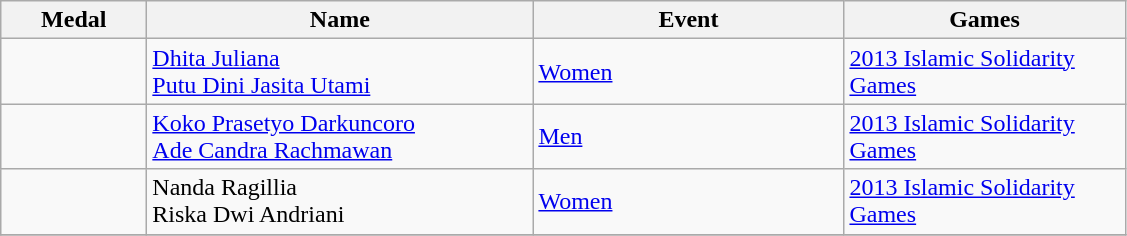<table class="wikitable sortable" style="font-size:100%">
<tr>
<th width="90">Medal</th>
<th width="250">Name</th>
<th width="200">Event</th>
<th width="180">Games</th>
</tr>
<tr>
<td></td>
<td><a href='#'>Dhita Juliana</a><br><a href='#'>Putu Dini Jasita Utami</a></td>
<td><a href='#'>Women</a></td>
<td><a href='#'>2013 Islamic Solidarity Games</a></td>
</tr>
<tr>
<td></td>
<td><a href='#'>Koko Prasetyo Darkuncoro</a><br><a href='#'>Ade Candra Rachmawan</a></td>
<td><a href='#'>Men</a></td>
<td><a href='#'>2013 Islamic Solidarity Games</a></td>
</tr>
<tr>
<td></td>
<td>Nanda Ragillia<br>Riska Dwi Andriani</td>
<td><a href='#'>Women</a></td>
<td><a href='#'>2013 Islamic Solidarity Games</a></td>
</tr>
<tr>
</tr>
</table>
